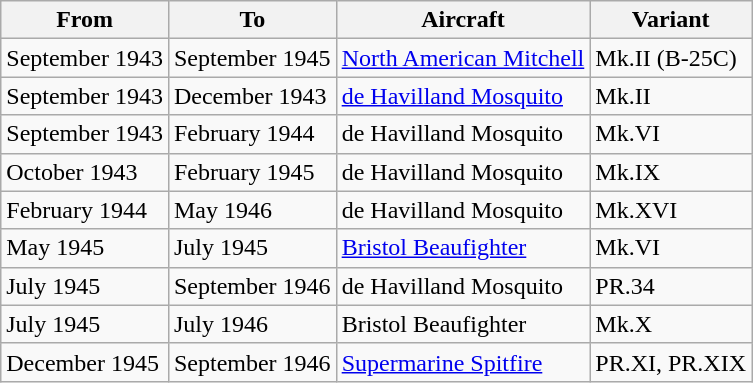<table class="wikitable">
<tr>
<th>From</th>
<th>To</th>
<th>Aircraft</th>
<th>Variant</th>
</tr>
<tr>
<td>September 1943</td>
<td>September 1945</td>
<td><a href='#'>North American Mitchell</a></td>
<td>Mk.II (B-25C)</td>
</tr>
<tr>
<td>September 1943</td>
<td>December 1943</td>
<td><a href='#'>de Havilland Mosquito</a></td>
<td>Mk.II</td>
</tr>
<tr>
<td>September 1943</td>
<td>February 1944</td>
<td>de Havilland Mosquito</td>
<td>Mk.VI</td>
</tr>
<tr>
<td>October 1943</td>
<td>February 1945</td>
<td>de Havilland Mosquito</td>
<td>Mk.IX</td>
</tr>
<tr>
<td>February 1944</td>
<td>May 1946</td>
<td>de Havilland Mosquito</td>
<td>Mk.XVI</td>
</tr>
<tr>
<td>May 1945</td>
<td>July 1945</td>
<td><a href='#'>Bristol Beaufighter</a></td>
<td>Mk.VI</td>
</tr>
<tr>
<td>July 1945</td>
<td>September 1946</td>
<td>de Havilland Mosquito</td>
<td>PR.34</td>
</tr>
<tr>
<td>July 1945</td>
<td>July 1946</td>
<td>Bristol Beaufighter</td>
<td>Mk.X</td>
</tr>
<tr>
<td>December 1945</td>
<td>September 1946</td>
<td><a href='#'>Supermarine Spitfire</a></td>
<td>PR.XI, PR.XIX</td>
</tr>
</table>
